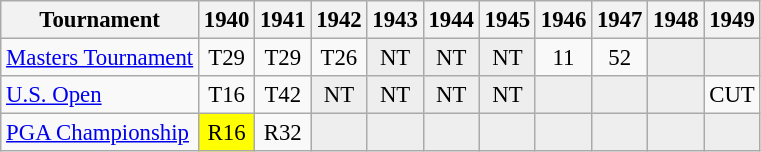<table class="wikitable" style="font-size:95%;text-align:center;">
<tr>
<th>Tournament</th>
<th>1940</th>
<th>1941</th>
<th>1942</th>
<th>1943</th>
<th>1944</th>
<th>1945</th>
<th>1946</th>
<th>1947</th>
<th>1948</th>
<th>1949</th>
</tr>
<tr>
<td align=left><a href='#'>Masters Tournament</a></td>
<td>T29</td>
<td>T29</td>
<td>T26</td>
<td style="background:#eeeeee;">NT</td>
<td style="background:#eeeeee;">NT</td>
<td style="background:#eeeeee;">NT</td>
<td>11</td>
<td>52</td>
<td style="background:#eeeeee;"></td>
<td style="background:#eeeeee;"></td>
</tr>
<tr>
<td align=left><a href='#'>U.S. Open</a></td>
<td>T16</td>
<td>T42</td>
<td style="background:#eeeeee;">NT</td>
<td style="background:#eeeeee;">NT</td>
<td style="background:#eeeeee;">NT</td>
<td style="background:#eeeeee;">NT</td>
<td style="background:#eeeeee;"></td>
<td style="background:#eeeeee;"></td>
<td style="background:#eeeeee;"></td>
<td>CUT</td>
</tr>
<tr>
<td align=left><a href='#'>PGA Championship</a></td>
<td style="background:yellow;">R16</td>
<td>R32</td>
<td style="background:#eeeeee;"></td>
<td style="background:#eeeeee;"></td>
<td style="background:#eeeeee;"></td>
<td style="background:#eeeeee;"></td>
<td style="background:#eeeeee;"></td>
<td style="background:#eeeeee;"></td>
<td style="background:#eeeeee;"></td>
<td style="background:#eeeeee;"></td>
</tr>
</table>
